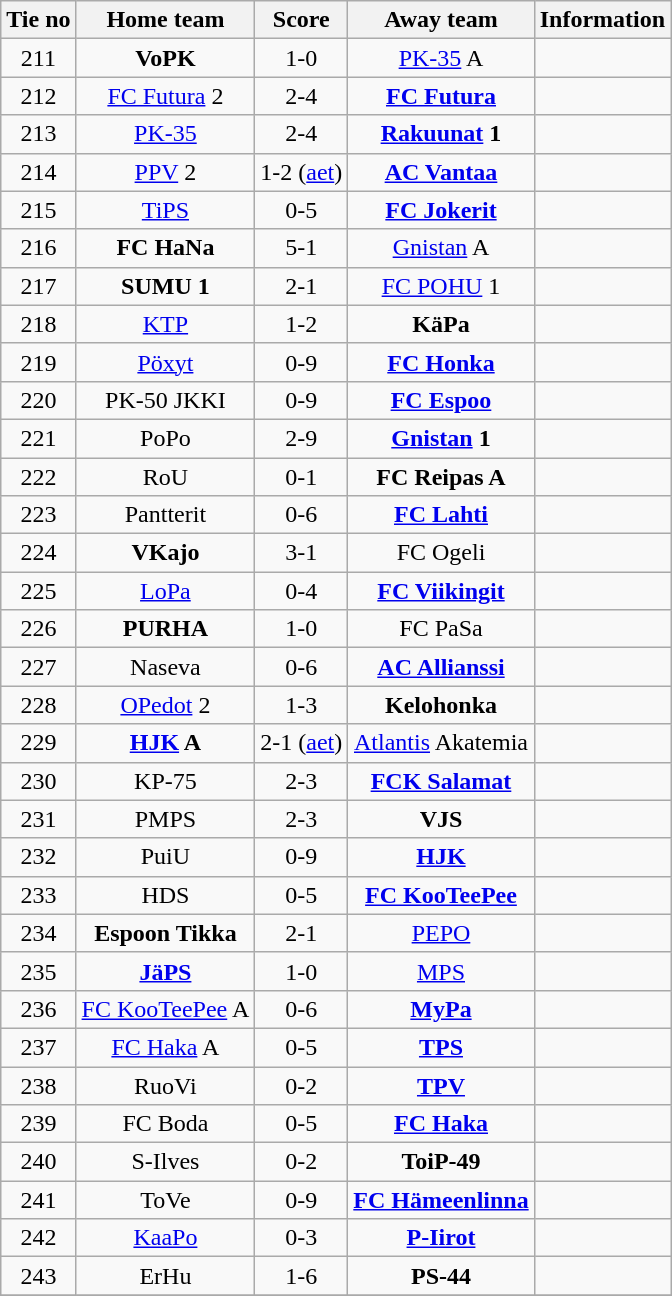<table class="wikitable" style="text-align:center">
<tr>
<th style= width="40px">Tie no</th>
<th style= width="150px">Home team</th>
<th style= width="60px">Score</th>
<th style= width="150px">Away team</th>
<th style= width="30px">Information</th>
</tr>
<tr>
<td>211</td>
<td><strong>VoPK</strong></td>
<td>1-0</td>
<td><a href='#'>PK-35</a> A</td>
<td></td>
</tr>
<tr>
<td>212</td>
<td><a href='#'>FC Futura</a> 2</td>
<td>2-4</td>
<td><strong><a href='#'>FC Futura</a></strong></td>
<td></td>
</tr>
<tr>
<td>213</td>
<td><a href='#'>PK-35</a></td>
<td>2-4</td>
<td><strong><a href='#'>Rakuunat</a> 1</strong></td>
<td></td>
</tr>
<tr>
<td>214</td>
<td><a href='#'>PPV</a> 2</td>
<td>1-2 (<a href='#'>aet</a>)</td>
<td><strong><a href='#'>AC Vantaa</a></strong></td>
<td></td>
</tr>
<tr>
<td>215</td>
<td><a href='#'>TiPS</a></td>
<td>0-5</td>
<td><strong><a href='#'>FC Jokerit</a></strong></td>
<td></td>
</tr>
<tr>
<td>216</td>
<td><strong>FC HaNa</strong></td>
<td>5-1</td>
<td><a href='#'>Gnistan</a> A</td>
<td></td>
</tr>
<tr>
<td>217</td>
<td><strong>SUMU 1</strong></td>
<td>2-1</td>
<td><a href='#'>FC POHU</a> 1</td>
<td></td>
</tr>
<tr>
<td>218</td>
<td><a href='#'>KTP</a></td>
<td>1-2</td>
<td><strong>KäPa</strong></td>
<td></td>
</tr>
<tr>
<td>219</td>
<td><a href='#'>Pöxyt</a></td>
<td>0-9</td>
<td><strong><a href='#'>FC Honka</a></strong></td>
<td></td>
</tr>
<tr>
<td>220</td>
<td>PK-50 JKKI</td>
<td>0-9</td>
<td><strong><a href='#'>FC Espoo</a></strong></td>
<td></td>
</tr>
<tr>
<td>221</td>
<td>PoPo</td>
<td>2-9</td>
<td><strong><a href='#'>Gnistan</a> 1</strong></td>
<td></td>
</tr>
<tr>
<td>222</td>
<td>RoU</td>
<td>0-1</td>
<td><strong>FC Reipas A</strong></td>
<td></td>
</tr>
<tr>
<td>223</td>
<td>Pantterit</td>
<td>0-6</td>
<td><strong><a href='#'>FC Lahti</a></strong></td>
<td></td>
</tr>
<tr>
<td>224</td>
<td><strong>VKajo</strong></td>
<td>3-1</td>
<td>FC Ogeli</td>
<td></td>
</tr>
<tr>
<td>225</td>
<td><a href='#'>LoPa</a></td>
<td>0-4</td>
<td><strong><a href='#'>FC Viikingit</a></strong></td>
<td></td>
</tr>
<tr>
<td>226</td>
<td><strong>PURHA</strong></td>
<td>1-0</td>
<td>FC PaSa</td>
<td></td>
</tr>
<tr>
<td>227</td>
<td>Naseva</td>
<td>0-6</td>
<td><strong><a href='#'>AC Allianssi</a></strong></td>
<td></td>
</tr>
<tr>
<td>228</td>
<td><a href='#'>OPedot</a> 2</td>
<td>1-3</td>
<td><strong>Kelohonka</strong></td>
<td></td>
</tr>
<tr>
<td>229</td>
<td><strong><a href='#'>HJK</a> A</strong></td>
<td>2-1 (<a href='#'>aet</a>)</td>
<td><a href='#'>Atlantis</a> Akatemia</td>
<td></td>
</tr>
<tr>
<td>230</td>
<td>KP-75</td>
<td>2-3</td>
<td><strong><a href='#'>FCK Salamat</a></strong></td>
<td></td>
</tr>
<tr>
<td>231</td>
<td>PMPS</td>
<td>2-3</td>
<td><strong>VJS</strong></td>
<td></td>
</tr>
<tr>
<td>232</td>
<td>PuiU</td>
<td>0-9</td>
<td><strong><a href='#'>HJK</a></strong></td>
<td></td>
</tr>
<tr>
<td>233</td>
<td>HDS</td>
<td>0-5</td>
<td><strong><a href='#'>FC KooTeePee</a></strong></td>
<td></td>
</tr>
<tr>
<td>234</td>
<td><strong>Espoon Tikka</strong></td>
<td>2-1</td>
<td><a href='#'>PEPO</a></td>
<td></td>
</tr>
<tr>
<td>235</td>
<td><strong><a href='#'>JäPS</a></strong></td>
<td>1-0</td>
<td><a href='#'>MPS</a></td>
<td></td>
</tr>
<tr>
<td>236</td>
<td><a href='#'>FC KooTeePee</a> A</td>
<td>0-6</td>
<td><strong><a href='#'>MyPa</a></strong></td>
<td></td>
</tr>
<tr>
<td>237</td>
<td><a href='#'>FC Haka</a> A</td>
<td>0-5</td>
<td><strong><a href='#'>TPS</a></strong></td>
<td></td>
</tr>
<tr>
<td>238</td>
<td>RuoVi</td>
<td>0-2</td>
<td><strong><a href='#'>TPV</a></strong></td>
<td></td>
</tr>
<tr>
<td>239</td>
<td>FC Boda</td>
<td>0-5</td>
<td><strong><a href='#'>FC Haka</a></strong></td>
<td></td>
</tr>
<tr>
<td>240</td>
<td>S-Ilves</td>
<td>0-2</td>
<td><strong>ToiP-49</strong></td>
<td></td>
</tr>
<tr>
<td>241</td>
<td>ToVe</td>
<td>0-9</td>
<td><strong><a href='#'>FC Hämeenlinna</a></strong></td>
<td></td>
</tr>
<tr>
<td>242</td>
<td><a href='#'>KaaPo</a></td>
<td>0-3</td>
<td><strong><a href='#'>P-Iirot</a></strong></td>
<td></td>
</tr>
<tr>
<td>243</td>
<td>ErHu</td>
<td>1-6</td>
<td><strong>PS-44</strong></td>
<td></td>
</tr>
<tr>
</tr>
</table>
